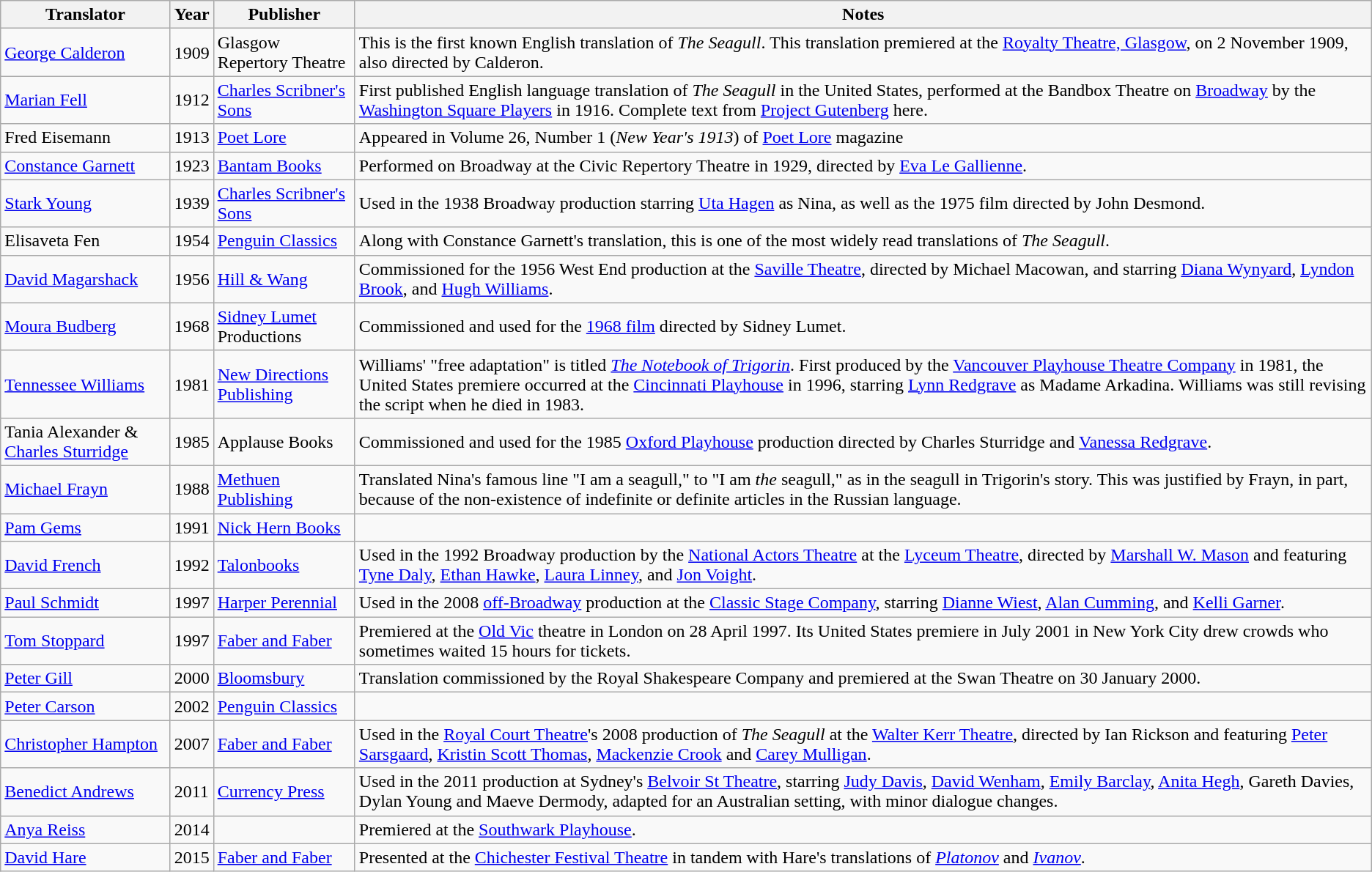<table class="wikitable">
<tr>
<th>Translator</th>
<th>Year</th>
<th>Publisher</th>
<th>Notes</th>
</tr>
<tr>
<td><a href='#'>George Calderon</a></td>
<td>1909</td>
<td>Glasgow Repertory Theatre</td>
<td>This is the first known English translation of <em>The Seagull</em>. This translation premiered at the <a href='#'>Royalty Theatre, Glasgow</a>, on 2 November 1909, also directed by Calderon.</td>
</tr>
<tr>
<td><a href='#'>Marian Fell</a></td>
<td>1912</td>
<td><a href='#'>Charles Scribner's Sons</a></td>
<td>First published English language translation of <em>The Seagull</em> in the United States, performed at the Bandbox Theatre on <a href='#'>Broadway</a> by the <a href='#'>Washington Square Players</a> in 1916. Complete text from <a href='#'>Project Gutenberg</a> here.</td>
</tr>
<tr>
<td>Fred Eisemann</td>
<td>1913</td>
<td><a href='#'>Poet Lore</a></td>
<td>Appeared in Volume 26, Number 1 (<em>New Year's 1913</em>) of <a href='#'>Poet Lore</a> magazine</td>
</tr>
<tr>
<td><a href='#'>Constance Garnett</a></td>
<td>1923</td>
<td><a href='#'>Bantam Books</a></td>
<td>Performed on Broadway at the Civic Repertory Theatre in 1929, directed by <a href='#'>Eva Le Gallienne</a>.</td>
</tr>
<tr>
<td><a href='#'>Stark Young</a></td>
<td>1939</td>
<td><a href='#'>Charles Scribner's Sons</a></td>
<td>Used in the 1938 Broadway production starring <a href='#'>Uta Hagen</a> as Nina, as well as the 1975 film directed by John Desmond.</td>
</tr>
<tr>
<td>Elisaveta Fen</td>
<td>1954</td>
<td><a href='#'>Penguin Classics</a></td>
<td>Along with Constance Garnett's translation, this is one of the most widely read translations of <em>The Seagull</em>.</td>
</tr>
<tr>
<td><a href='#'>David Magarshack</a></td>
<td>1956</td>
<td><a href='#'>Hill & Wang</a></td>
<td>Commissioned for the 1956 West End production at the <a href='#'>Saville Theatre</a>, directed by Michael Macowan, and starring <a href='#'>Diana Wynyard</a>, <a href='#'>Lyndon Brook</a>, and <a href='#'>Hugh Williams</a>.</td>
</tr>
<tr>
<td><a href='#'>Moura Budberg</a></td>
<td>1968</td>
<td><a href='#'>Sidney Lumet</a> Productions</td>
<td>Commissioned and used for the <a href='#'>1968 film</a> directed by Sidney Lumet.</td>
</tr>
<tr>
<td><a href='#'>Tennessee Williams</a></td>
<td>1981</td>
<td><a href='#'>New Directions Publishing</a></td>
<td>Williams' "free adaptation" is titled <em><a href='#'>The Notebook of Trigorin</a></em>. First produced by the <a href='#'>Vancouver Playhouse Theatre Company</a> in 1981, the United States premiere occurred at the <a href='#'>Cincinnati Playhouse</a> in 1996, starring <a href='#'>Lynn Redgrave</a> as Madame Arkadina. Williams was still revising the script when he died in 1983.</td>
</tr>
<tr>
<td>Tania Alexander & <a href='#'>Charles Sturridge</a></td>
<td>1985</td>
<td>Applause Books</td>
<td>Commissioned and used for the 1985 <a href='#'>Oxford Playhouse</a> production directed by Charles Sturridge and <a href='#'>Vanessa Redgrave</a>.</td>
</tr>
<tr>
<td><a href='#'>Michael Frayn</a></td>
<td>1988</td>
<td><a href='#'>Methuen Publishing</a></td>
<td>Translated Nina's famous line "I am a seagull," to "I am <em>the</em> seagull," as in the seagull in Trigorin's story. This was justified by Frayn, in part, because of the non-existence of indefinite or definite articles in the Russian language.</td>
</tr>
<tr>
<td><a href='#'>Pam Gems</a></td>
<td>1991</td>
<td><a href='#'>Nick Hern Books</a></td>
<td></td>
</tr>
<tr>
<td><a href='#'>David French</a></td>
<td>1992</td>
<td><a href='#'>Talonbooks</a></td>
<td>Used in the 1992 Broadway production by the <a href='#'>National Actors Theatre</a> at the <a href='#'>Lyceum Theatre</a>, directed by <a href='#'>Marshall W. Mason</a> and featuring <a href='#'>Tyne Daly</a>, <a href='#'>Ethan Hawke</a>, <a href='#'>Laura Linney</a>, and <a href='#'>Jon Voight</a>.</td>
</tr>
<tr>
<td><a href='#'>Paul Schmidt</a></td>
<td>1997</td>
<td><a href='#'>Harper Perennial</a></td>
<td>Used in the 2008 <a href='#'>off-Broadway</a> production at the <a href='#'>Classic Stage Company</a>, starring <a href='#'>Dianne Wiest</a>, <a href='#'>Alan Cumming</a>, and <a href='#'>Kelli Garner</a>.</td>
</tr>
<tr>
<td><a href='#'>Tom Stoppard</a></td>
<td>1997</td>
<td><a href='#'>Faber and Faber</a></td>
<td>Premiered at the <a href='#'>Old Vic</a> theatre in London on 28 April 1997. Its United States premiere in July 2001 in New York City drew crowds who sometimes waited 15 hours for tickets.</td>
</tr>
<tr>
<td><a href='#'>Peter Gill</a></td>
<td>2000</td>
<td><a href='#'>Bloomsbury</a></td>
<td>Translation commissioned by the Royal Shakespeare Company and premiered at the Swan Theatre on 30 January 2000.</td>
</tr>
<tr>
<td><a href='#'>Peter Carson</a></td>
<td>2002</td>
<td><a href='#'>Penguin Classics</a></td>
<td></td>
</tr>
<tr>
<td><a href='#'>Christopher Hampton</a></td>
<td>2007</td>
<td><a href='#'>Faber and Faber</a></td>
<td>Used in the <a href='#'>Royal Court Theatre</a>'s 2008 production of <em>The Seagull</em> at the <a href='#'>Walter Kerr Theatre</a>, directed by Ian Rickson and featuring <a href='#'>Peter Sarsgaard</a>, <a href='#'>Kristin Scott Thomas</a>, <a href='#'>Mackenzie Crook</a> and <a href='#'>Carey Mulligan</a>.</td>
</tr>
<tr>
<td><a href='#'>Benedict Andrews</a></td>
<td>2011</td>
<td><a href='#'>Currency Press</a></td>
<td>Used in the 2011 production at Sydney's <a href='#'>Belvoir St Theatre</a>, starring <a href='#'>Judy Davis</a>, <a href='#'>David Wenham</a>, <a href='#'>Emily Barclay</a>, <a href='#'>Anita Hegh</a>, Gareth Davies, Dylan Young and Maeve Dermody, adapted for an Australian setting, with minor dialogue changes.</td>
</tr>
<tr>
<td><a href='#'>Anya Reiss</a></td>
<td>2014</td>
<td></td>
<td>Premiered at the <a href='#'>Southwark Playhouse</a>.</td>
</tr>
<tr>
<td><a href='#'>David Hare</a></td>
<td>2015</td>
<td><a href='#'>Faber and Faber</a></td>
<td>Presented at the <a href='#'>Chichester Festival Theatre</a> in tandem with Hare's translations of <em><a href='#'>Platonov</a></em> and <em><a href='#'>Ivanov</a></em>.</td>
</tr>
</table>
